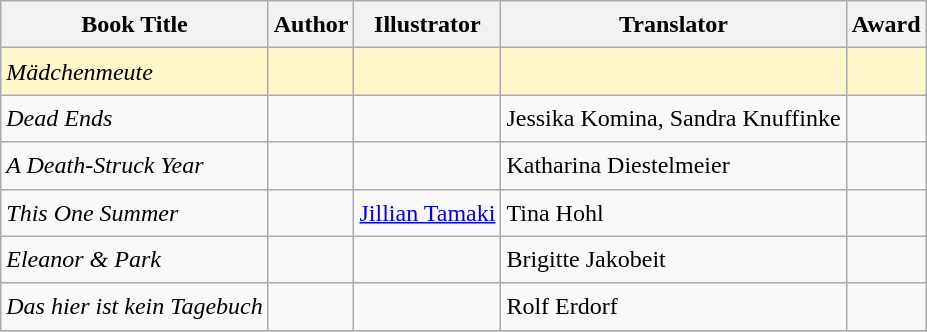<table class="wikitable sortable mw-collapsible" style="font-size:1.00em; line-height:1.5em;">
<tr>
<th scope="col">Book Title</th>
<th scope="col">Author</th>
<th scope="col">Illustrator</th>
<th scope="col">Translator</th>
<th scope="col">Award</th>
</tr>
<tr style="background:#fff7c9">
<td><em>Mädchenmeute</em></td>
<td></td>
<td></td>
<td></td>
<td></td>
</tr>
<tr>
<td><em>Dead Ends</em></td>
<td></td>
<td></td>
<td>Jessika Komina, Sandra Knuffinke</td>
<td></td>
</tr>
<tr>
<td><em>A Death-Struck Year</em></td>
<td></td>
<td></td>
<td>Katharina Diestelmeier</td>
<td></td>
</tr>
<tr>
<td><em>This One Summer</em></td>
<td></td>
<td><a href='#'>Jillian Tamaki</a></td>
<td>Tina Hohl</td>
<td></td>
</tr>
<tr>
<td><em>Eleanor & Park</em></td>
<td></td>
<td></td>
<td>Brigitte Jakobeit</td>
<td></td>
</tr>
<tr>
<td><em>Das hier ist kein Tagebuch</em></td>
<td></td>
<td></td>
<td>Rolf Erdorf</td>
<td></td>
</tr>
<tr style="background:#fff7c9">
</tr>
</table>
